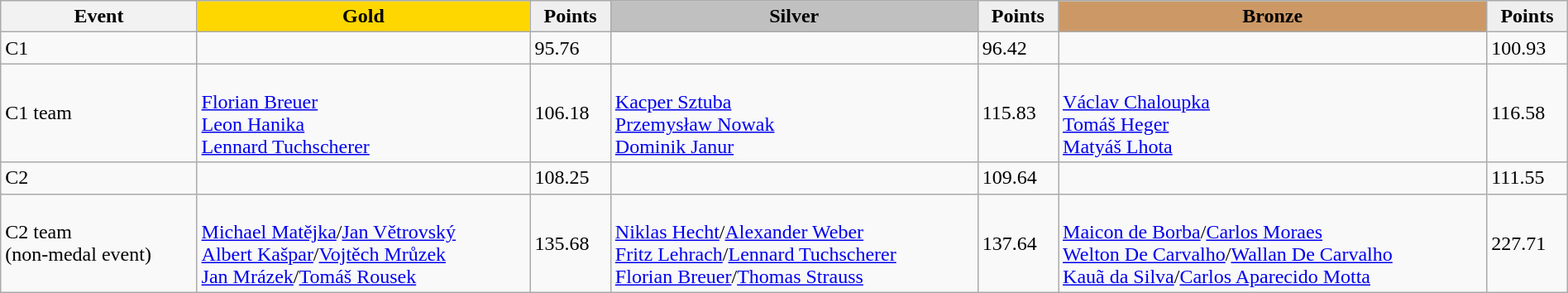<table class="wikitable" width=100%>
<tr>
<th>Event</th>
<td align=center bgcolor="gold"><strong>Gold</strong></td>
<td align=center bgcolor="EFEFEF"><strong>Points</strong></td>
<td align=center bgcolor="silver"><strong>Silver</strong></td>
<td align=center bgcolor="EFEFEF"><strong>Points</strong></td>
<td align=center bgcolor="CC9966"><strong>Bronze</strong></td>
<td align=center bgcolor="EFEFEF"><strong>Points</strong></td>
</tr>
<tr>
<td>C1</td>
<td></td>
<td>95.76</td>
<td></td>
<td>96.42</td>
<td></td>
<td>100.93</td>
</tr>
<tr>
<td>C1 team</td>
<td><br><a href='#'>Florian Breuer</a><br><a href='#'>Leon Hanika</a><br><a href='#'>Lennard Tuchscherer</a></td>
<td>106.18</td>
<td><br><a href='#'>Kacper Sztuba</a><br><a href='#'>Przemysław Nowak</a><br><a href='#'>Dominik Janur</a></td>
<td>115.83</td>
<td><br><a href='#'>Václav Chaloupka</a><br><a href='#'>Tomáš Heger</a><br><a href='#'>Matyáš Lhota</a></td>
<td>116.58</td>
</tr>
<tr>
<td>C2</td>
<td></td>
<td>108.25</td>
<td></td>
<td>109.64</td>
<td></td>
<td>111.55</td>
</tr>
<tr>
<td>C2 team<br>(non-medal event)</td>
<td><br><a href='#'>Michael Matějka</a>/<a href='#'>Jan Větrovský</a><br><a href='#'>Albert Kašpar</a>/<a href='#'>Vojtěch Mrůzek</a><br><a href='#'>Jan Mrázek</a>/<a href='#'>Tomáš Rousek</a></td>
<td>135.68</td>
<td><br><a href='#'>Niklas Hecht</a>/<a href='#'>Alexander Weber</a><br><a href='#'>Fritz Lehrach</a>/<a href='#'>Lennard Tuchscherer</a><br><a href='#'>Florian Breuer</a>/<a href='#'>Thomas Strauss</a></td>
<td>137.64</td>
<td><br><a href='#'>Maicon de Borba</a>/<a href='#'>Carlos Moraes</a><br><a href='#'>Welton De Carvalho</a>/<a href='#'>Wallan De Carvalho</a><br><a href='#'>Kauã da Silva</a>/<a href='#'>Carlos Aparecido Motta</a></td>
<td>227.71</td>
</tr>
</table>
